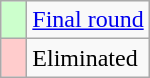<table class="wikitable">
<tr>
<td style="width:10px; background:#cfc;"></td>
<td><a href='#'>Final round</a></td>
</tr>
<tr>
<td style="width:10px; background:#fcc;"></td>
<td>Eliminated</td>
</tr>
</table>
